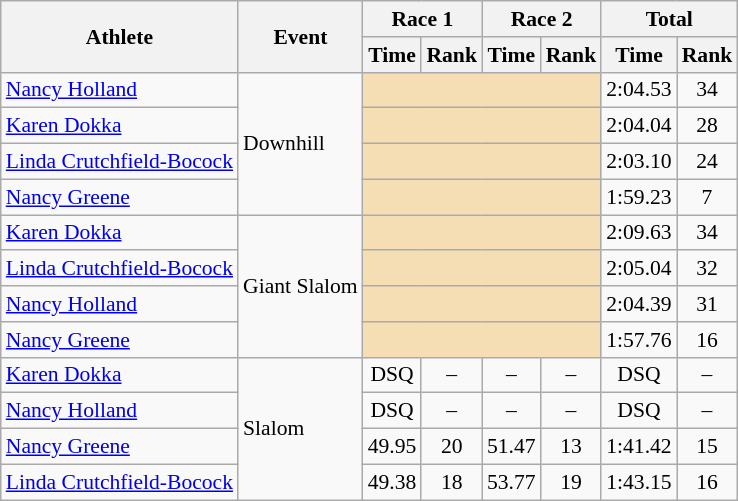<table class="wikitable" style="font-size:90%">
<tr>
<th rowspan="2">Athlete</th>
<th rowspan="2">Event</th>
<th colspan="2">Race 1</th>
<th colspan="2">Race 2</th>
<th colspan="2">Total</th>
</tr>
<tr>
<th>Time</th>
<th>Rank</th>
<th>Time</th>
<th>Rank</th>
<th>Time</th>
<th>Rank</th>
</tr>
<tr>
<td><a href='#'>Nancy Holland</a></td>
<td rowspan="4">Downhill</td>
<td colspan="4" bgcolor="wheat"></td>
<td align="center">2:04.53</td>
<td align="center">34</td>
</tr>
<tr>
<td><a href='#'>Karen Dokka</a></td>
<td colspan="4" bgcolor="wheat"></td>
<td align="center">2:04.04</td>
<td align="center">28</td>
</tr>
<tr>
<td><a href='#'>Linda Crutchfield-Bocock</a></td>
<td colspan="4" bgcolor="wheat"></td>
<td align="center">2:03.10</td>
<td align="center">24</td>
</tr>
<tr>
<td><a href='#'>Nancy Greene</a></td>
<td colspan="4" bgcolor="wheat"></td>
<td align="center">1:59.23</td>
<td align="center">7</td>
</tr>
<tr>
<td><a href='#'>Karen Dokka</a></td>
<td rowspan="4">Giant Slalom</td>
<td colspan="4" bgcolor="wheat"></td>
<td align="center">2:09.63</td>
<td align="center">34</td>
</tr>
<tr>
<td><a href='#'>Linda Crutchfield-Bocock</a></td>
<td colspan="4" bgcolor="wheat"></td>
<td align="center">2:05.04</td>
<td align="center">32</td>
</tr>
<tr>
<td><a href='#'>Nancy Holland</a></td>
<td colspan="4" bgcolor="wheat"></td>
<td align="center">2:04.39</td>
<td align="center">31</td>
</tr>
<tr>
<td><a href='#'>Nancy Greene</a></td>
<td colspan="4" bgcolor="wheat"></td>
<td align="center">1:57.76</td>
<td align="center">16</td>
</tr>
<tr>
<td><a href='#'>Karen Dokka</a></td>
<td rowspan="4">Slalom</td>
<td align="center">DSQ</td>
<td align="center">–</td>
<td align="center">–</td>
<td align="center">–</td>
<td align="center">DSQ</td>
<td align="center">–</td>
</tr>
<tr>
<td><a href='#'>Nancy Holland</a></td>
<td align="center">DSQ</td>
<td align="center">–</td>
<td align="center">–</td>
<td align="center">–</td>
<td align="center">DSQ</td>
<td align="center">–</td>
</tr>
<tr>
<td><a href='#'>Nancy Greene</a></td>
<td align="center">49.95</td>
<td align="center">20</td>
<td align="center">51.47</td>
<td align="center">13</td>
<td align="center">1:41.42</td>
<td align="center">15</td>
</tr>
<tr>
<td><a href='#'>Linda Crutchfield-Bocock</a></td>
<td align="center">49.38</td>
<td align="center">18</td>
<td align="center">53.77</td>
<td align="center">19</td>
<td align="center">1:43.15</td>
<td align="center">16</td>
</tr>
</table>
